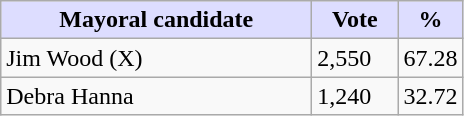<table class="wikitable">
<tr>
<th style="background:#ddf; width:200px;">Mayoral candidate</th>
<th style="background:#ddf; width:50px;">Vote</th>
<th style="background:#ddf; width:30px;">%</th>
</tr>
<tr>
<td>Jim Wood (X)</td>
<td>2,550</td>
<td>67.28</td>
</tr>
<tr>
<td>Debra Hanna</td>
<td>1,240</td>
<td>32.72</td>
</tr>
</table>
